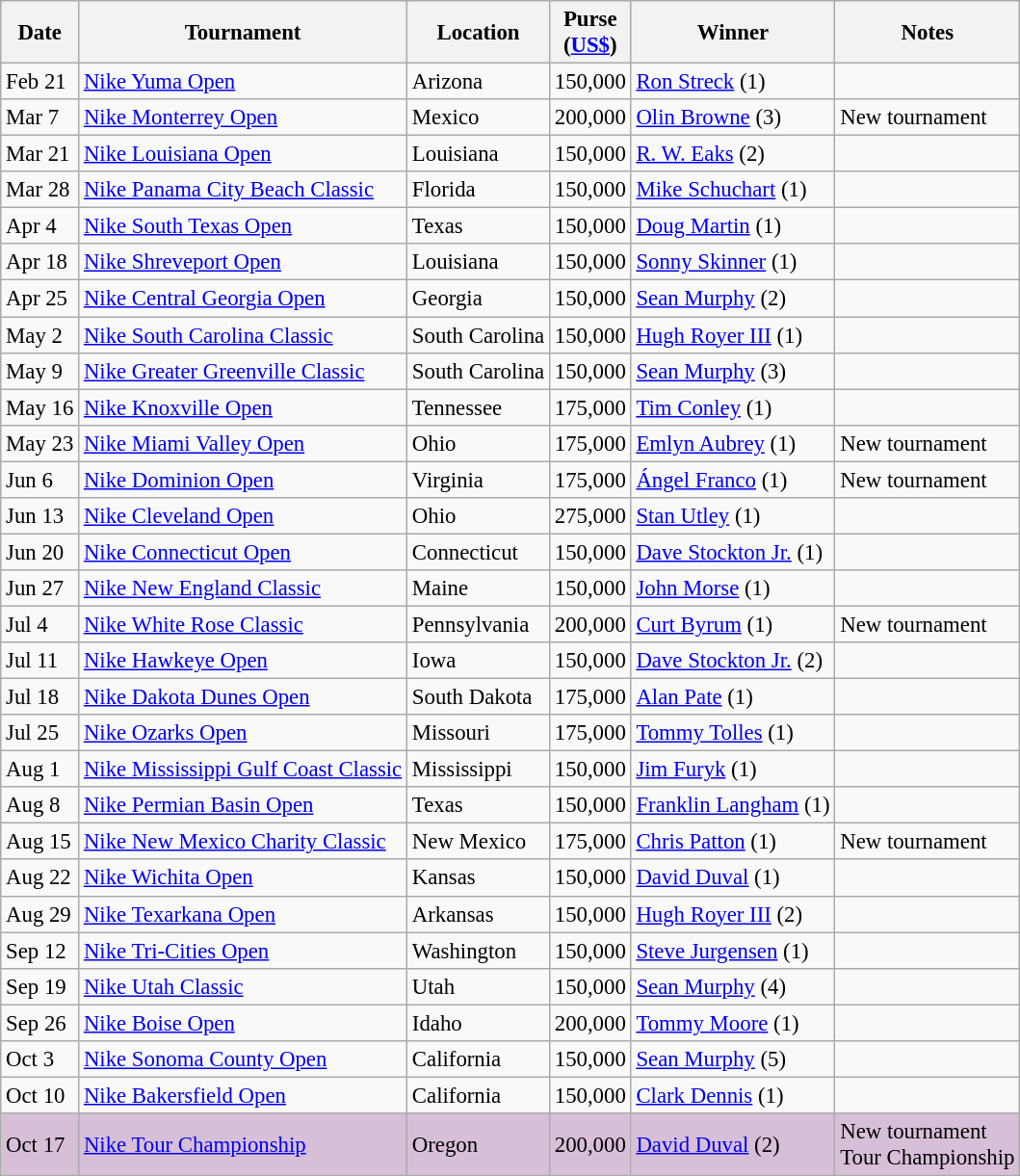<table class="wikitable" style="font-size:95%">
<tr>
<th>Date</th>
<th>Tournament</th>
<th>Location</th>
<th>Purse<br>(<a href='#'>US$</a>)</th>
<th>Winner</th>
<th>Notes</th>
</tr>
<tr>
<td>Feb 21</td>
<td><a href='#'>Nike Yuma Open</a></td>
<td>Arizona</td>
<td align=right>150,000</td>
<td> <a href='#'>Ron Streck</a> (1)</td>
<td></td>
</tr>
<tr>
<td>Mar 7</td>
<td><a href='#'>Nike Monterrey Open</a></td>
<td>Mexico</td>
<td align=right>200,000</td>
<td> <a href='#'>Olin Browne</a> (3)</td>
<td>New tournament</td>
</tr>
<tr>
<td>Mar 21</td>
<td><a href='#'>Nike Louisiana Open</a></td>
<td>Louisiana</td>
<td align=right>150,000</td>
<td> <a href='#'>R. W. Eaks</a> (2)</td>
<td></td>
</tr>
<tr>
<td>Mar 28</td>
<td><a href='#'>Nike Panama City Beach Classic</a></td>
<td>Florida</td>
<td align=right>150,000</td>
<td> <a href='#'>Mike Schuchart</a> (1)</td>
<td></td>
</tr>
<tr>
<td>Apr 4</td>
<td><a href='#'>Nike South Texas Open</a></td>
<td>Texas</td>
<td align=right>150,000</td>
<td> <a href='#'>Doug Martin</a> (1)</td>
<td></td>
</tr>
<tr>
<td>Apr 18</td>
<td><a href='#'>Nike Shreveport Open</a></td>
<td>Louisiana</td>
<td align=right>150,000</td>
<td> <a href='#'>Sonny Skinner</a> (1)</td>
<td></td>
</tr>
<tr>
<td>Apr 25</td>
<td><a href='#'>Nike Central Georgia Open</a></td>
<td>Georgia</td>
<td align=right>150,000</td>
<td> <a href='#'>Sean Murphy</a> (2)</td>
<td></td>
</tr>
<tr>
<td>May 2</td>
<td><a href='#'>Nike South Carolina Classic</a></td>
<td>South Carolina</td>
<td align=right>150,000</td>
<td> <a href='#'>Hugh Royer III</a> (1)</td>
<td></td>
</tr>
<tr>
<td>May 9</td>
<td><a href='#'>Nike Greater Greenville Classic</a></td>
<td>South Carolina</td>
<td align=right>150,000</td>
<td> <a href='#'>Sean Murphy</a> (3)</td>
<td></td>
</tr>
<tr>
<td>May 16</td>
<td><a href='#'>Nike Knoxville Open</a></td>
<td>Tennessee</td>
<td align=right>175,000</td>
<td> <a href='#'>Tim Conley</a> (1)</td>
<td></td>
</tr>
<tr>
<td>May 23</td>
<td><a href='#'>Nike Miami Valley Open</a></td>
<td>Ohio</td>
<td align=right>175,000</td>
<td> <a href='#'>Emlyn Aubrey</a> (1)</td>
<td>New tournament</td>
</tr>
<tr>
<td>Jun 6</td>
<td><a href='#'>Nike Dominion Open</a></td>
<td>Virginia</td>
<td align=right>175,000</td>
<td> <a href='#'>Ángel Franco</a> (1)</td>
<td>New tournament</td>
</tr>
<tr>
<td>Jun 13</td>
<td><a href='#'>Nike Cleveland Open</a></td>
<td>Ohio</td>
<td align=right>275,000</td>
<td> <a href='#'>Stan Utley</a> (1)</td>
<td></td>
</tr>
<tr>
<td>Jun 20</td>
<td><a href='#'>Nike Connecticut Open</a></td>
<td>Connecticut</td>
<td align=right>150,000</td>
<td> <a href='#'>Dave Stockton Jr.</a> (1)</td>
<td></td>
</tr>
<tr>
<td>Jun 27</td>
<td><a href='#'>Nike New England Classic</a></td>
<td>Maine</td>
<td align=right>150,000</td>
<td> <a href='#'>John Morse</a> (1)</td>
<td></td>
</tr>
<tr>
<td>Jul 4</td>
<td><a href='#'>Nike White Rose Classic</a></td>
<td>Pennsylvania</td>
<td align=right>200,000</td>
<td> <a href='#'>Curt Byrum</a> (1)</td>
<td>New tournament</td>
</tr>
<tr>
<td>Jul 11</td>
<td><a href='#'>Nike Hawkeye Open</a></td>
<td>Iowa</td>
<td align=right>150,000</td>
<td> <a href='#'>Dave Stockton Jr.</a> (2)</td>
<td></td>
</tr>
<tr>
<td>Jul 18</td>
<td><a href='#'>Nike Dakota Dunes Open</a></td>
<td>South Dakota</td>
<td align=right>175,000</td>
<td> <a href='#'>Alan Pate</a> (1)</td>
<td></td>
</tr>
<tr>
<td>Jul 25</td>
<td><a href='#'>Nike Ozarks Open</a></td>
<td>Missouri</td>
<td align=right>175,000</td>
<td> <a href='#'>Tommy Tolles</a> (1)</td>
<td></td>
</tr>
<tr>
<td>Aug 1</td>
<td><a href='#'>Nike Mississippi Gulf Coast Classic</a></td>
<td>Mississippi</td>
<td align=right>150,000</td>
<td> <a href='#'>Jim Furyk</a> (1)</td>
<td></td>
</tr>
<tr>
<td>Aug 8</td>
<td><a href='#'>Nike Permian Basin Open</a></td>
<td>Texas</td>
<td align=right>150,000</td>
<td> <a href='#'>Franklin Langham</a> (1)</td>
<td></td>
</tr>
<tr>
<td>Aug 15</td>
<td><a href='#'>Nike New Mexico Charity Classic</a></td>
<td>New Mexico</td>
<td align=right>175,000</td>
<td> <a href='#'>Chris Patton</a> (1)</td>
<td>New tournament</td>
</tr>
<tr>
<td>Aug 22</td>
<td><a href='#'>Nike Wichita Open</a></td>
<td>Kansas</td>
<td align=right>150,000</td>
<td> <a href='#'>David Duval</a> (1)</td>
<td></td>
</tr>
<tr>
<td>Aug 29</td>
<td><a href='#'>Nike Texarkana Open</a></td>
<td>Arkansas</td>
<td align=right>150,000</td>
<td> <a href='#'>Hugh Royer III</a> (2)</td>
<td></td>
</tr>
<tr>
<td>Sep 12</td>
<td><a href='#'>Nike Tri-Cities Open</a></td>
<td>Washington</td>
<td align=right>150,000</td>
<td> <a href='#'>Steve Jurgensen</a> (1)</td>
<td></td>
</tr>
<tr>
<td>Sep 19</td>
<td><a href='#'>Nike Utah Classic</a></td>
<td>Utah</td>
<td align=right>150,000</td>
<td> <a href='#'>Sean Murphy</a> (4)</td>
<td></td>
</tr>
<tr>
<td>Sep 26</td>
<td><a href='#'>Nike Boise Open</a></td>
<td>Idaho</td>
<td align=right>200,000</td>
<td> <a href='#'>Tommy Moore</a> (1)</td>
<td></td>
</tr>
<tr>
<td>Oct 3</td>
<td><a href='#'>Nike Sonoma County Open</a></td>
<td>California</td>
<td align=right>150,000</td>
<td> <a href='#'>Sean Murphy</a> (5)</td>
<td></td>
</tr>
<tr>
<td>Oct 10</td>
<td><a href='#'>Nike Bakersfield Open</a></td>
<td>California</td>
<td align=right>150,000</td>
<td> <a href='#'>Clark Dennis</a> (1)</td>
<td></td>
</tr>
<tr style="background:thistle;">
<td>Oct 17</td>
<td><a href='#'>Nike Tour Championship</a></td>
<td>Oregon</td>
<td align=right>200,000</td>
<td> <a href='#'>David Duval</a> (2)</td>
<td>New tournament<br>Tour Championship</td>
</tr>
</table>
